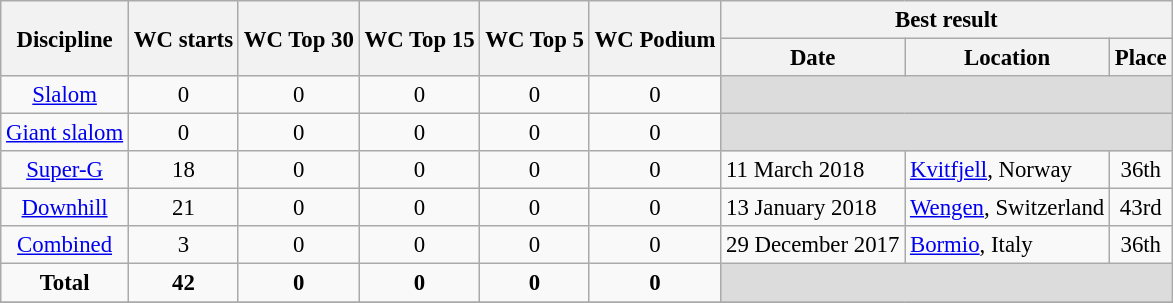<table class="wikitable" style="text-align:center; font-size:95%;">
<tr>
<th rowspan=2>Discipline</th>
<th rowspan=2>WC starts</th>
<th rowspan=2>WC Top 30</th>
<th rowspan=2>WC Top 15</th>
<th rowspan=2>WC Top 5</th>
<th rowspan=2>WC Podium</th>
<th colspan=3>Best result</th>
</tr>
<tr>
<th>Date</th>
<th>Location</th>
<th>Place</th>
</tr>
<tr>
<td align=center><a href='#'>Slalom</a></td>
<td align=center>0</td>
<td align=center>0</td>
<td align=center>0</td>
<td align=center>0</td>
<td align=center>0</td>
<td colspan=3 bgcolor=#DCDCDC></td>
</tr>
<tr>
<td align=center><a href='#'>Giant slalom</a></td>
<td align=center>0</td>
<td align=center>0</td>
<td align=center>0</td>
<td align=center>0</td>
<td align=center>0</td>
<td colspan=3 bgcolor=#DCDCDC></td>
</tr>
<tr>
<td align=center><a href='#'>Super-G</a></td>
<td align=center>18</td>
<td align=center>0</td>
<td align=center>0</td>
<td align=center>0</td>
<td align=center>0</td>
<td align=left>11 March 2018</td>
<td align=left> <a href='#'>Kvitfjell</a>, Norway</td>
<td>36th</td>
</tr>
<tr>
<td align=center><a href='#'>Downhill</a></td>
<td align=center>21</td>
<td align=center>0</td>
<td align=center>0</td>
<td align=center>0</td>
<td align=center>0</td>
<td align=left>13 January 2018</td>
<td align=left> <a href='#'>Wengen</a>, Switzerland</td>
<td>43rd</td>
</tr>
<tr>
<td align=center><a href='#'>Combined</a></td>
<td align=center>3</td>
<td align=center>0</td>
<td align=center>0</td>
<td align=center>0</td>
<td align=center>0</td>
<td align=left>29 December 2017</td>
<td align=left> <a href='#'>Bormio</a>, Italy</td>
<td>36th</td>
</tr>
<tr>
<td align=center><strong>Total</strong></td>
<td align=center><strong>42</strong></td>
<td align=center><strong>0</strong></td>
<td align=center><strong>0</strong></td>
<td align=center><strong>0</strong></td>
<td align=center><strong>0</strong></td>
<td colspan=3 bgcolor=#DCDCDC></td>
</tr>
<tr>
</tr>
</table>
